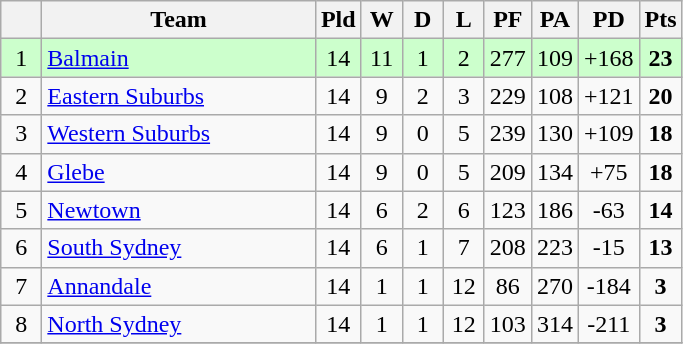<table class="wikitable" style="text-align:center;">
<tr>
<th width=20 abbr="Position×"></th>
<th width=175>Team</th>
<th width=20 abbr="Played">Pld</th>
<th width=20 abbr="Won">W</th>
<th width=20 abbr="Drawn">D</th>
<th width=20 abbr="Lost">L</th>
<th width=20 abbr="Points for">PF</th>
<th width=20 abbr="Points against">PA</th>
<th width=20 abbr="Points difference">PD</th>
<th width=20 abbr="Points">Pts</th>
</tr>
<tr style="background: #ccffcc;">
<td>1</td>
<td style="text-align:left;"> <a href='#'>Balmain</a></td>
<td>14</td>
<td>11</td>
<td>1</td>
<td>2</td>
<td>277</td>
<td>109</td>
<td>+168</td>
<td><strong>23</strong></td>
</tr>
<tr>
<td>2</td>
<td style="text-align:left;"> <a href='#'>Eastern Suburbs</a></td>
<td>14</td>
<td>9</td>
<td>2</td>
<td>3</td>
<td>229</td>
<td>108</td>
<td>+121</td>
<td><strong>20</strong></td>
</tr>
<tr>
<td>3</td>
<td style="text-align:left;"> <a href='#'>Western Suburbs</a></td>
<td>14</td>
<td>9</td>
<td>0</td>
<td>5</td>
<td>239</td>
<td>130</td>
<td>+109</td>
<td><strong>18</strong></td>
</tr>
<tr>
<td>4</td>
<td style="text-align:left;"> <a href='#'>Glebe</a></td>
<td>14</td>
<td>9</td>
<td>0</td>
<td>5</td>
<td>209</td>
<td>134</td>
<td>+75</td>
<td><strong>18</strong></td>
</tr>
<tr>
<td>5</td>
<td style="text-align:left;"> <a href='#'>Newtown</a></td>
<td>14</td>
<td>6</td>
<td>2</td>
<td>6</td>
<td>123</td>
<td>186</td>
<td>-63</td>
<td><strong>14</strong></td>
</tr>
<tr>
<td>6</td>
<td style="text-align:left;"> <a href='#'>South Sydney</a></td>
<td>14</td>
<td>6</td>
<td>1</td>
<td>7</td>
<td>208</td>
<td>223</td>
<td>-15</td>
<td><strong>13</strong></td>
</tr>
<tr>
<td>7</td>
<td style="text-align:left;"> <a href='#'>Annandale</a></td>
<td>14</td>
<td>1</td>
<td>1</td>
<td>12</td>
<td>86</td>
<td>270</td>
<td>-184</td>
<td><strong>3</strong></td>
</tr>
<tr>
<td>8</td>
<td style="text-align:left;"> <a href='#'>North Sydney</a></td>
<td>14</td>
<td>1</td>
<td>1</td>
<td>12</td>
<td>103</td>
<td>314</td>
<td>-211</td>
<td><strong>3</strong></td>
</tr>
<tr>
</tr>
</table>
